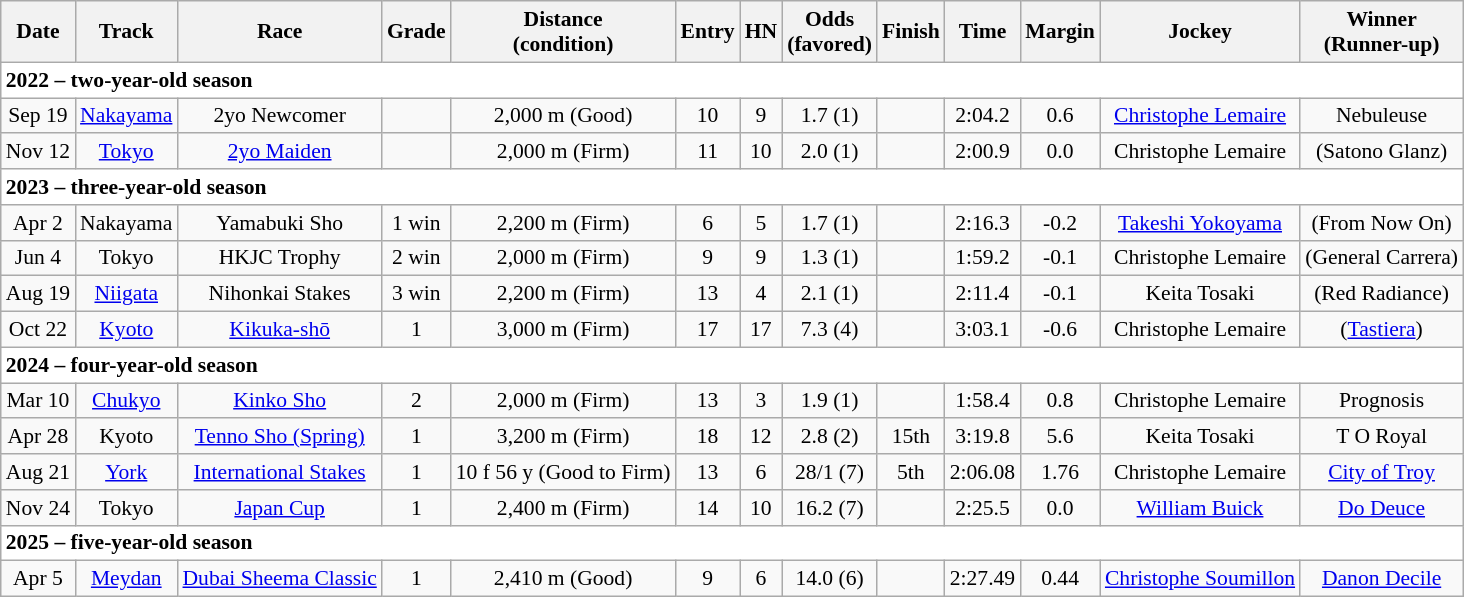<table class="wikitable" style="border-collapse: collapse; font-size: 90%; text-align: center; white-space: nowrap">
<tr>
<th>Date</th>
<th nowrap="">Track</th>
<th>Race</th>
<th>Grade</th>
<th>Distance<br>(condition)</th>
<th>Entry</th>
<th>HN</th>
<th>Odds<br>(favored)</th>
<th>Finish</th>
<th>Time</th>
<th>Margin</th>
<th>Jockey</th>
<th>Winner<br>(Runner-up)</th>
</tr>
<tr style="background-color:white">
<td colspan="13" align="left"><strong>2022 – two-year-old season</strong></td>
</tr>
<tr>
<td>Sep 19</td>
<td><a href='#'>Nakayama</a></td>
<td>2yo Newcomer</td>
<td></td>
<td>2,000 m (Good)</td>
<td>10</td>
<td>9</td>
<td>1.7 (1)</td>
<td></td>
<td>2:04.2</td>
<td>0.6</td>
<td><a href='#'>Christophe Lemaire</a></td>
<td>Nebuleuse</td>
</tr>
<tr>
<td>Nov 12</td>
<td><a href='#'>Tokyo</a></td>
<td><a href='#'>2yo Maiden</a></td>
<td></td>
<td>2,000 m (Firm)</td>
<td>11</td>
<td>10</td>
<td>2.0 (1)</td>
<td></td>
<td>2:00.9</td>
<td>0.0</td>
<td>Christophe Lemaire</td>
<td>(Satono Glanz)</td>
</tr>
<tr style="background-color:white">
<td colspan="13" align="left"><strong>2023 – three-year-old season</strong></td>
</tr>
<tr>
<td>Apr 2</td>
<td>Nakayama</td>
<td>Yamabuki Sho</td>
<td>1 win</td>
<td>2,200 m (Firm)</td>
<td>6</td>
<td>5</td>
<td>1.7 (1)</td>
<td></td>
<td>2:16.3</td>
<td>-0.2</td>
<td><a href='#'>Takeshi Yokoyama</a></td>
<td>(From Now On)</td>
</tr>
<tr>
<td>Jun 4</td>
<td>Tokyo</td>
<td>HKJC Trophy</td>
<td>2 win</td>
<td>2,000 m (Firm)</td>
<td>9</td>
<td>9</td>
<td>1.3 (1)</td>
<td></td>
<td>1:59.2</td>
<td>-0.1</td>
<td>Christophe Lemaire</td>
<td>(General Carrera)</td>
</tr>
<tr>
<td>Aug 19</td>
<td><a href='#'>Niigata</a></td>
<td>Nihonkai Stakes</td>
<td>3 win</td>
<td>2,200 m (Firm)</td>
<td>13</td>
<td>4</td>
<td>2.1 (1)</td>
<td></td>
<td>2:11.4</td>
<td>-0.1</td>
<td>Keita Tosaki</td>
<td>(Red Radiance)</td>
</tr>
<tr>
<td>Oct 22</td>
<td><a href='#'>Kyoto</a></td>
<td><a href='#'>Kikuka-shō</a></td>
<td>1</td>
<td>3,000 m (Firm)</td>
<td>17</td>
<td>17</td>
<td>7.3 (4)</td>
<td></td>
<td>3:03.1</td>
<td>-0.6</td>
<td>Christophe Lemaire</td>
<td>(<a href='#'>Tastiera</a>)</td>
</tr>
<tr style="background-color:white">
<td colspan="13" align="left"><strong>2024 – four-year-old season</strong></td>
</tr>
<tr>
<td>Mar 10</td>
<td><a href='#'>Chukyo</a></td>
<td><a href='#'>Kinko Sho</a></td>
<td>2</td>
<td>2,000 m (Firm)</td>
<td>13</td>
<td>3</td>
<td>1.9 (1)</td>
<td></td>
<td>1:58.4</td>
<td>0.8</td>
<td>Christophe Lemaire</td>
<td>Prognosis</td>
</tr>
<tr>
<td>Apr 28</td>
<td>Kyoto</td>
<td><a href='#'>Tenno Sho (Spring)</a></td>
<td>1</td>
<td>3,200 m (Firm)</td>
<td>18</td>
<td>12</td>
<td>2.8 (2)</td>
<td>15th</td>
<td>3:19.8</td>
<td>5.6</td>
<td>Keita Tosaki</td>
<td>T O Royal</td>
</tr>
<tr>
<td>Aug 21</td>
<td><a href='#'>York</a></td>
<td><a href='#'>International Stakes</a></td>
<td>1</td>
<td>10 f 56 y (Good to Firm)</td>
<td>13</td>
<td>6</td>
<td>28/1 (7)</td>
<td>5th</td>
<td>2:06.08</td>
<td>1.76</td>
<td>Christophe Lemaire</td>
<td><a href='#'>City of Troy</a></td>
</tr>
<tr>
<td>Nov 24</td>
<td>Tokyo</td>
<td><a href='#'>Japan Cup</a></td>
<td>1</td>
<td>2,400 m (Firm)</td>
<td>14</td>
<td>10</td>
<td>16.2 (7)</td>
<td></td>
<td>2:25.5</td>
<td>0.0</td>
<td><a href='#'>William Buick</a></td>
<td><a href='#'>Do Deuce</a></td>
</tr>
<tr style="background-color:white">
<td colspan="13" align="left"><strong>2025 – five-year-old season</strong></td>
</tr>
<tr>
<td>Apr 5</td>
<td><a href='#'>Meydan</a></td>
<td><a href='#'>Dubai Sheema Classic</a></td>
<td>1</td>
<td>2,410 m (Good)</td>
<td>9</td>
<td>6</td>
<td>14.0 (6)</td>
<td></td>
<td>2:27.49</td>
<td>0.44</td>
<td><a href='#'>Christophe Soumillon</a></td>
<td><a href='#'>Danon Decile</a></td>
</tr>
</table>
